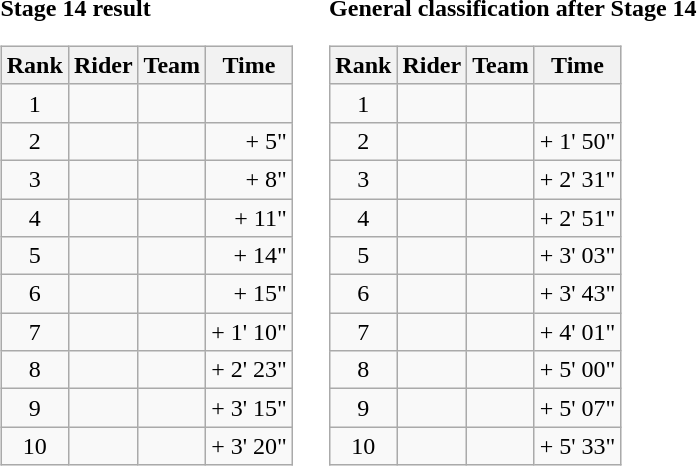<table>
<tr>
<td><strong>Stage 14 result</strong><br><table class="wikitable">
<tr>
<th scope="col">Rank</th>
<th scope="col">Rider</th>
<th scope="col">Team</th>
<th scope="col">Time</th>
</tr>
<tr>
<td style="text-align:center;">1</td>
<td></td>
<td></td>
<td style="text-align:right;"></td>
</tr>
<tr>
<td style="text-align:center;">2</td>
<td></td>
<td></td>
<td style="text-align:right;">+ 5"</td>
</tr>
<tr>
<td style="text-align:center;">3</td>
<td></td>
<td></td>
<td style="text-align:right;">+ 8"</td>
</tr>
<tr>
<td style="text-align:center;">4</td>
<td></td>
<td></td>
<td style="text-align:right;">+ 11"</td>
</tr>
<tr>
<td style="text-align:center;">5</td>
<td></td>
<td></td>
<td style="text-align:right;">+ 14"</td>
</tr>
<tr>
<td style="text-align:center;">6</td>
<td></td>
<td></td>
<td style="text-align:right;">+ 15"</td>
</tr>
<tr>
<td style="text-align:center;">7</td>
<td></td>
<td></td>
<td style="text-align:right;">+ 1' 10"</td>
</tr>
<tr>
<td style="text-align:center;">8</td>
<td></td>
<td></td>
<td style="text-align:right;">+ 2' 23"</td>
</tr>
<tr>
<td style="text-align:center;">9</td>
<td></td>
<td></td>
<td style="text-align:right;">+ 3' 15"</td>
</tr>
<tr>
<td style="text-align:center;">10</td>
<td></td>
<td></td>
<td style="text-align:right;">+ 3' 20"</td>
</tr>
</table>
</td>
<td></td>
<td><strong>General classification after Stage 14</strong><br><table class="wikitable">
<tr>
<th scope="col">Rank</th>
<th scope="col">Rider</th>
<th scope="col">Team</th>
<th scope="col">Time</th>
</tr>
<tr>
<td style="text-align:center;">1</td>
<td></td>
<td></td>
<td style="text-align:right;"></td>
</tr>
<tr>
<td style="text-align:center;">2</td>
<td></td>
<td></td>
<td style="text-align:right;">+ 1' 50"</td>
</tr>
<tr>
<td style="text-align:center;">3</td>
<td></td>
<td></td>
<td style="text-align:right;">+ 2' 31"</td>
</tr>
<tr>
<td style="text-align:center;">4</td>
<td></td>
<td></td>
<td style="text-align:right;">+ 2' 51"</td>
</tr>
<tr>
<td style="text-align:center;">5</td>
<td></td>
<td></td>
<td style="text-align:right;">+ 3' 03"</td>
</tr>
<tr>
<td style="text-align:center;">6</td>
<td></td>
<td></td>
<td style="text-align:right;">+ 3' 43"</td>
</tr>
<tr>
<td style="text-align:center;">7</td>
<td></td>
<td></td>
<td style="text-align:right;">+ 4' 01"</td>
</tr>
<tr>
<td style="text-align:center;">8</td>
<td></td>
<td></td>
<td style="text-align:right;">+ 5' 00"</td>
</tr>
<tr>
<td style="text-align:center;">9</td>
<td></td>
<td></td>
<td style="text-align:right;">+ 5' 07"</td>
</tr>
<tr>
<td style="text-align:center;">10</td>
<td></td>
<td></td>
<td style="text-align:right;">+ 5' 33"</td>
</tr>
</table>
</td>
</tr>
</table>
